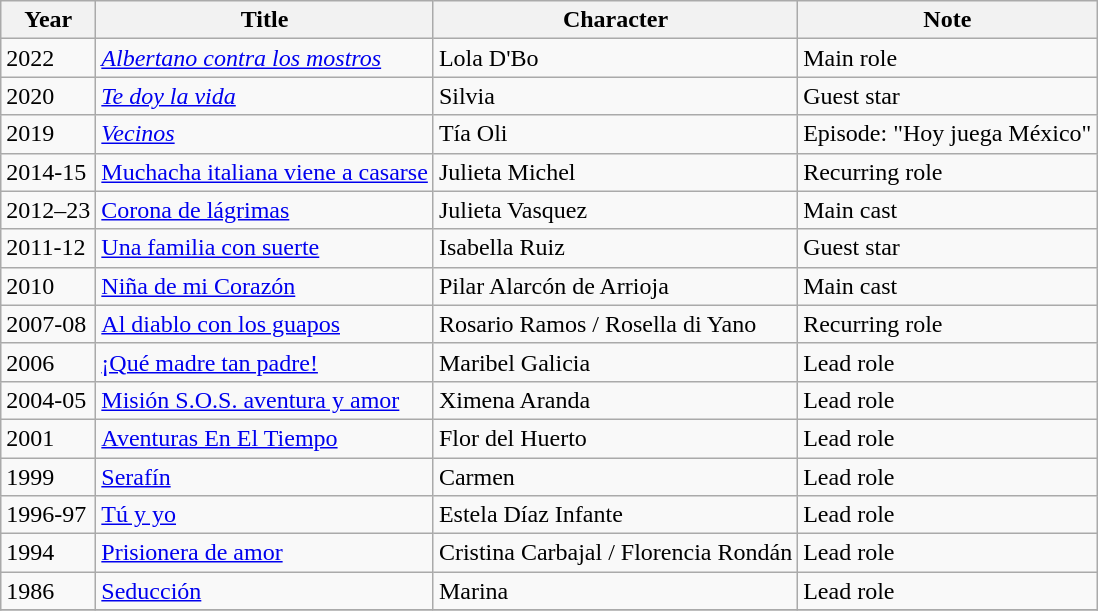<table class="wikitable">
<tr>
<th>Year</th>
<th>Title</th>
<th>Character</th>
<th>Note</th>
</tr>
<tr>
<td>2022</td>
<td><em><a href='#'>Albertano contra los mostros</a></em></td>
<td>Lola D'Bo</td>
<td>Main role</td>
</tr>
<tr>
<td>2020</td>
<td><em><a href='#'>Te doy la vida</a></em></td>
<td>Silvia</td>
<td>Guest star</td>
</tr>
<tr>
<td>2019</td>
<td><em><a href='#'>Vecinos</a></td>
<td>Tía Oli</td>
<td>Episode: "Hoy juega México"</td>
</tr>
<tr>
<td>2014-15</td>
<td></em><a href='#'>Muchacha italiana viene a casarse</a><em></td>
<td>Julieta Michel</td>
<td>Recurring role</td>
</tr>
<tr>
<td>2012–23</td>
<td></em><a href='#'>Corona de lágrimas</a><em></td>
<td>Julieta Vasquez</td>
<td>Main cast</td>
</tr>
<tr>
<td>2011-12</td>
<td></em><a href='#'>Una familia con suerte</a><em></td>
<td>Isabella Ruiz</td>
<td>Guest star</td>
</tr>
<tr>
<td>2010</td>
<td></em><a href='#'>Niña de mi Corazón</a><em></td>
<td>Pilar Alarcón de Arrioja</td>
<td>Main cast</td>
</tr>
<tr>
<td>2007-08</td>
<td></em><a href='#'>Al diablo con los guapos</a><em></td>
<td>Rosario Ramos / Rosella di Yano</td>
<td>Recurring role</td>
</tr>
<tr>
<td>2006</td>
<td></em><a href='#'>¡Qué madre tan padre!</a><em></td>
<td>Maribel Galicia</td>
<td>Lead role</td>
</tr>
<tr>
<td>2004-05</td>
<td></em><a href='#'>Misión S.O.S. aventura y amor</a><em></td>
<td>Ximena Aranda</td>
<td>Lead role</td>
</tr>
<tr>
<td>2001</td>
<td></em><a href='#'>Aventuras En El Tiempo</a><em></td>
<td>Flor del Huerto</td>
<td>Lead role</td>
</tr>
<tr>
<td>1999</td>
<td></em><a href='#'>Serafín</a><em></td>
<td>Carmen</td>
<td>Lead role</td>
</tr>
<tr>
<td>1996-97</td>
<td></em><a href='#'>Tú y yo</a><em></td>
<td>Estela Díaz Infante</td>
<td>Lead role</td>
</tr>
<tr>
<td>1994</td>
<td></em><a href='#'>Prisionera de amor</a><em></td>
<td>Cristina Carbajal / Florencia Rondán</td>
<td>Lead role</td>
</tr>
<tr>
<td>1986</td>
<td></em><a href='#'>Seducción</a><em></td>
<td>Marina</td>
<td>Lead role</td>
</tr>
<tr>
</tr>
</table>
